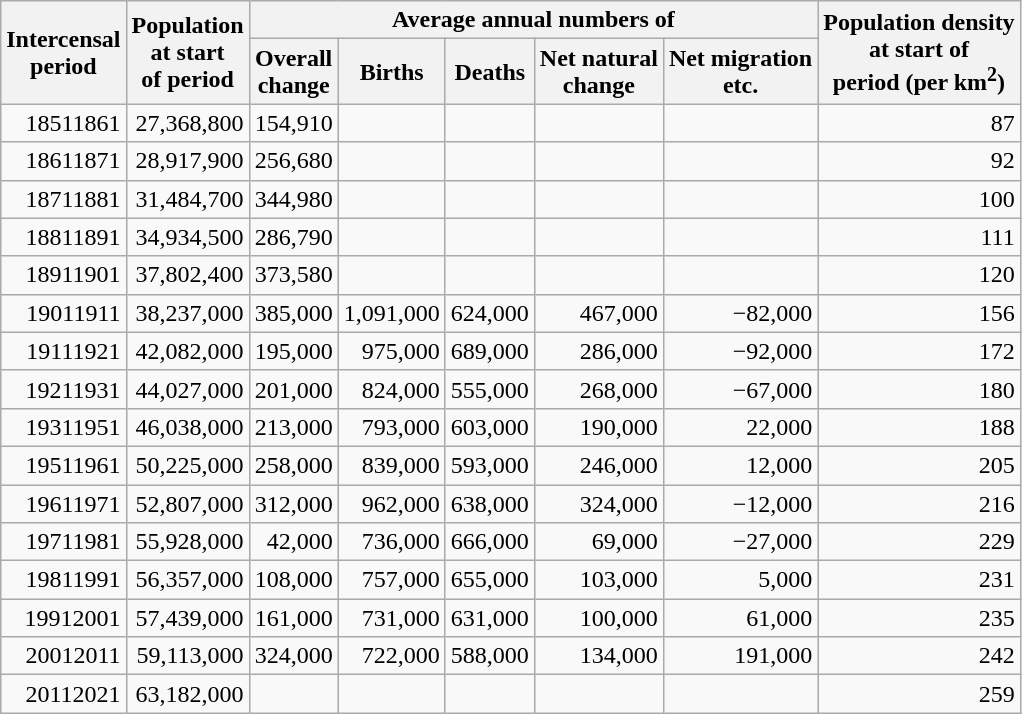<table class="wikitable sortable" style="text-align:right;">
<tr>
<th rowspan="2">Intercensal <br>period</th>
<th rowspan="2">Population <br>at start <br>of period</th>
<th colspan="5">Average annual numbers of</th>
<th rowspan="2">Population density <br>at start of <br>period (per km<sup>2</sup>)</th>
</tr>
<tr>
<th>Overall <br>change</th>
<th>Births</th>
<th>Deaths</th>
<th>Net natural <br>change</th>
<th>Net migration<br>etc.</th>
</tr>
<tr>
<td>18511861</td>
<td>27,368,800</td>
<td>154,910</td>
<td></td>
<td></td>
<td></td>
<td></td>
<td>87</td>
</tr>
<tr>
<td>18611871</td>
<td>28,917,900</td>
<td>256,680</td>
<td></td>
<td></td>
<td></td>
<td></td>
<td>92</td>
</tr>
<tr>
<td>18711881</td>
<td>31,484,700</td>
<td>344,980</td>
<td></td>
<td></td>
<td></td>
<td></td>
<td>100</td>
</tr>
<tr>
<td>18811891</td>
<td>34,934,500</td>
<td>286,790</td>
<td></td>
<td></td>
<td></td>
<td></td>
<td>111</td>
</tr>
<tr>
<td>18911901</td>
<td>37,802,400</td>
<td>373,580</td>
<td></td>
<td></td>
<td></td>
<td></td>
<td>120</td>
</tr>
<tr>
<td>19011911</td>
<td>38,237,000</td>
<td>385,000</td>
<td>1,091,000</td>
<td>624,000</td>
<td>467,000</td>
<td>−82,000</td>
<td>156</td>
</tr>
<tr>
<td>19111921</td>
<td>42,082,000</td>
<td>195,000</td>
<td>975,000</td>
<td>689,000</td>
<td>286,000</td>
<td>−92,000</td>
<td>172</td>
</tr>
<tr>
<td>19211931</td>
<td>44,027,000</td>
<td>201,000</td>
<td>824,000</td>
<td>555,000</td>
<td>268,000</td>
<td>−67,000</td>
<td>180</td>
</tr>
<tr>
<td>19311951</td>
<td>46,038,000</td>
<td>213,000</td>
<td>793,000</td>
<td>603,000</td>
<td>190,000</td>
<td>22,000</td>
<td>188</td>
</tr>
<tr>
<td>19511961</td>
<td>50,225,000</td>
<td>258,000</td>
<td>839,000</td>
<td>593,000</td>
<td>246,000</td>
<td>12,000</td>
<td>205</td>
</tr>
<tr>
<td>19611971</td>
<td>52,807,000</td>
<td>312,000</td>
<td>962,000</td>
<td>638,000</td>
<td>324,000</td>
<td>−12,000</td>
<td>216</td>
</tr>
<tr>
<td>19711981</td>
<td>55,928,000</td>
<td>42,000</td>
<td>736,000</td>
<td>666,000</td>
<td>69,000</td>
<td>−27,000</td>
<td>229</td>
</tr>
<tr>
<td>19811991</td>
<td>56,357,000</td>
<td>108,000</td>
<td>757,000</td>
<td>655,000</td>
<td>103,000</td>
<td>5,000</td>
<td>231</td>
</tr>
<tr>
<td>19912001</td>
<td>57,439,000</td>
<td>161,000</td>
<td>731,000</td>
<td>631,000</td>
<td>100,000</td>
<td>61,000</td>
<td>235</td>
</tr>
<tr>
<td>20012011</td>
<td>59,113,000</td>
<td>324,000</td>
<td>722,000</td>
<td>588,000</td>
<td>134,000</td>
<td>191,000</td>
<td>242</td>
</tr>
<tr>
<td>20112021</td>
<td>63,182,000</td>
<td></td>
<td></td>
<td></td>
<td></td>
<td></td>
<td>259</td>
</tr>
</table>
